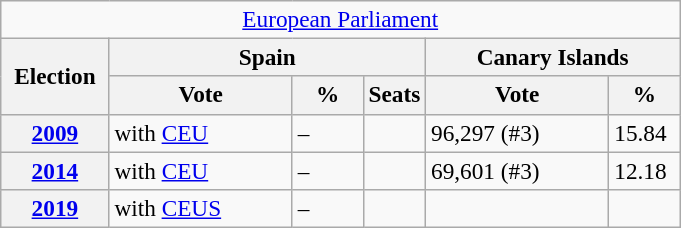<table class="wikitable" style="font-size:97%;">
<tr>
<td align="center" colspan="6"><a href='#'>European Parliament</a></td>
</tr>
<tr>
<th width="65" rowspan="2">Election</th>
<th colspan="3">Spain</th>
<th colspan="3">Canary Islands</th>
</tr>
<tr>
<th width="115">Vote</th>
<th width="40">%</th>
<th>Seats</th>
<th width="115">Vote</th>
<th width="40">%</th>
</tr>
<tr>
<th><a href='#'>2009</a></th>
<td>with <a href='#'>CEU</a></td>
<td>–</td>
<td></td>
<td>96,297 (#3)</td>
<td>15.84</td>
</tr>
<tr>
<th><a href='#'>2014</a></th>
<td>with <a href='#'>CEU</a></td>
<td>–</td>
<td></td>
<td>69,601 (#3)</td>
<td>12.18</td>
</tr>
<tr>
<th><a href='#'>2019</a></th>
<td>with <a href='#'>CEUS</a></td>
<td>–</td>
<td></td>
<td></td>
<td></td>
</tr>
</table>
